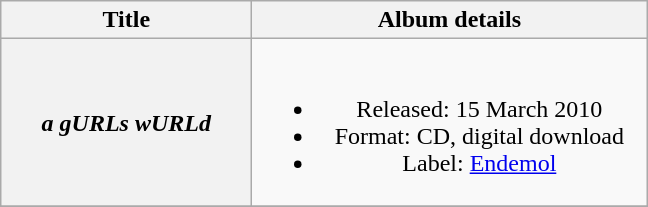<table class="wikitable plainrowheaders" style="text-align:center;">
<tr>
<th scope="col" style="width:10em;">Title</th>
<th scope="col" style="width:16em;">Album details</th>
</tr>
<tr>
<th scope="row"><em>a gURLs wURLd</em></th>
<td><br><ul><li>Released: 15 March 2010</li><li>Format: CD, digital download</li><li>Label: <a href='#'>Endemol</a></li></ul></td>
</tr>
<tr>
</tr>
</table>
